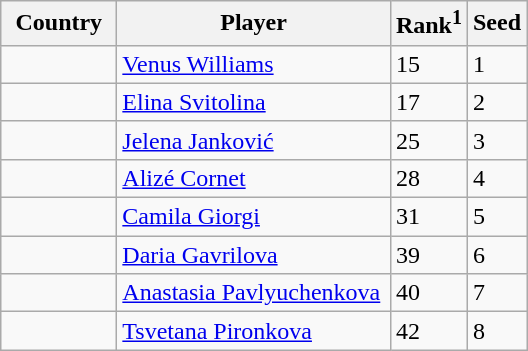<table class="sortable wikitable">
<tr>
<th width="70">Country</th>
<th width="175">Player</th>
<th>Rank<sup>1</sup></th>
<th>Seed</th>
</tr>
<tr>
<td></td>
<td><a href='#'>Venus Williams</a></td>
<td>15</td>
<td>1</td>
</tr>
<tr>
<td></td>
<td><a href='#'>Elina Svitolina</a></td>
<td>17</td>
<td>2</td>
</tr>
<tr>
<td></td>
<td><a href='#'>Jelena Janković</a></td>
<td>25</td>
<td>3</td>
</tr>
<tr>
<td></td>
<td><a href='#'>Alizé Cornet</a></td>
<td>28</td>
<td>4</td>
</tr>
<tr>
<td></td>
<td><a href='#'>Camila Giorgi</a></td>
<td>31</td>
<td>5</td>
</tr>
<tr>
<td></td>
<td><a href='#'>Daria Gavrilova</a></td>
<td>39</td>
<td>6</td>
</tr>
<tr>
<td></td>
<td><a href='#'>Anastasia Pavlyuchenkova</a></td>
<td>40</td>
<td>7</td>
</tr>
<tr>
<td></td>
<td><a href='#'>Tsvetana Pironkova</a></td>
<td>42</td>
<td>8</td>
</tr>
</table>
